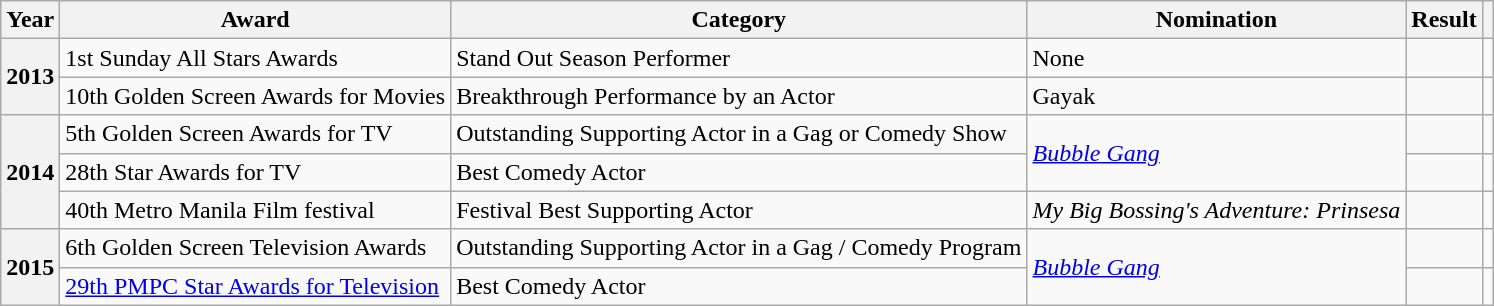<table class="wikitable sortable plainrowheaders">
<tr>
<th Scope="col">Year</th>
<th Scope="col">Award</th>
<th Scope="col">Category</th>
<th Scope="col">Nomination</th>
<th Scope="col">Result</th>
<th Scope="col" class="unsortable"></th>
</tr>
<tr>
<th Scope="row" rowspan="2">2013</th>
<td>1st Sunday All Stars Awards</td>
<td>Stand Out Season Performer</td>
<td>None</td>
<td></td>
<td></td>
</tr>
<tr>
<td>10th Golden Screen Awards for Movies</td>
<td>Breakthrough Performance by an Actor</td>
<td>Gayak</td>
<td></td>
<td></td>
</tr>
<tr>
<th Scope="row" rowspan="3">2014</th>
<td>5th Golden Screen Awards for TV</td>
<td>Outstanding Supporting Actor in a Gag or Comedy Show</td>
<td rowspan="2"><em><a href='#'>Bubble Gang</a></em></td>
<td></td>
<td></td>
</tr>
<tr>
<td>28th Star Awards for TV</td>
<td>Best Comedy Actor</td>
<td></td>
<td></td>
</tr>
<tr>
<td>40th Metro Manila Film festival</td>
<td>Festival Best Supporting Actor</td>
<td><em>My Big Bossing's Adventure: Prinsesa</em></td>
<td></td>
<td></td>
</tr>
<tr>
<th Scope="row" rowspan="2">2015</th>
<td>6th Golden Screen Television Awards</td>
<td>Outstanding Supporting Actor in a Gag / Comedy Program</td>
<td rowspan="2"><em><a href='#'>Bubble Gang</a></em></td>
<td></td>
<td></td>
</tr>
<tr>
<td><a href='#'>29th PMPC Star Awards for Television</a></td>
<td>Best Comedy Actor</td>
<td></td>
<td></td>
</tr>
</table>
